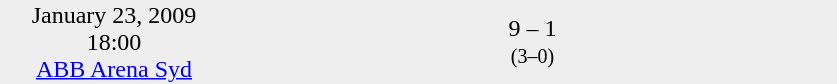<table style="background:#eee;" cellspacing="0">
<tr style="text-align:center;">
<td width=150>January 23, 2009<br>18:00<br><a href='#'>ABB Arena Syd</a></td>
<td style="width:150px; text-align:right;"><strong></strong></td>
<td width=100>9 – 1<br><small>(3–0)</small></td>
<td style="width:150px; text-align:left;"></td>
</tr>
</table>
